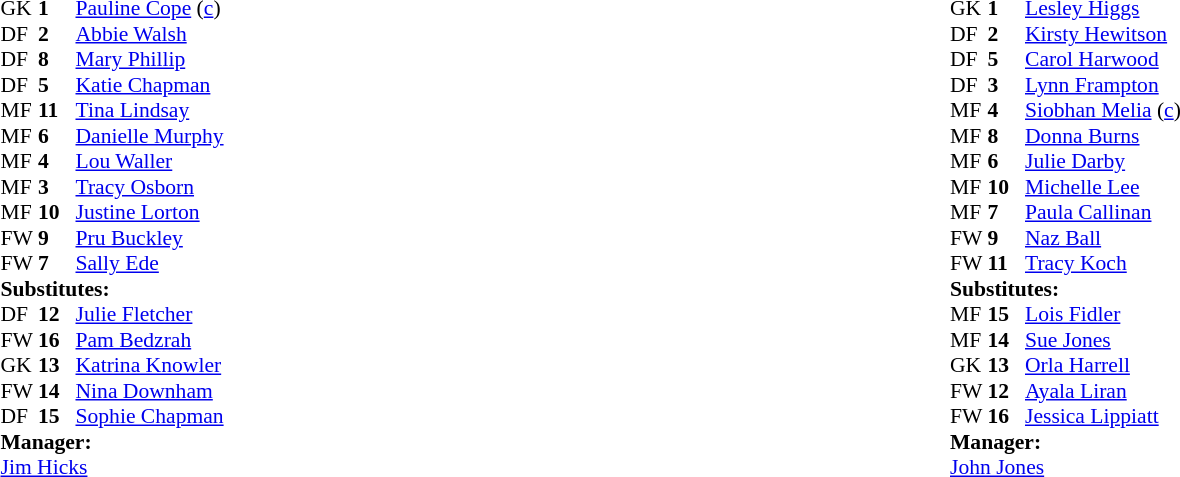<table width="100%">
<tr>
<td valign="top" width="50%"><br><table style="font-size: 90%" cellspacing="0" cellpadding="0">
<tr>
<td colspan="4"></td>
</tr>
<tr>
<th width="25"></th>
<th width="25"></th>
</tr>
<tr>
<td>GK</td>
<td><strong>1</strong></td>
<td> <a href='#'>Pauline Cope</a> (<a href='#'>c</a>)</td>
</tr>
<tr>
<td>DF</td>
<td><strong>2</strong></td>
<td> <a href='#'>Abbie Walsh</a></td>
</tr>
<tr>
<td>DF</td>
<td><strong>8</strong></td>
<td> <a href='#'>Mary Phillip</a></td>
</tr>
<tr>
<td>DF</td>
<td><strong>5</strong></td>
<td> <a href='#'>Katie Chapman</a></td>
<td></td>
<td></td>
</tr>
<tr>
<td>MF</td>
<td><strong>11</strong></td>
<td> <a href='#'>Tina Lindsay</a></td>
</tr>
<tr>
<td>MF</td>
<td><strong>6</strong></td>
<td> <a href='#'>Danielle Murphy</a></td>
</tr>
<tr>
<td>MF</td>
<td><strong>4</strong></td>
<td> <a href='#'>Lou Waller</a></td>
</tr>
<tr>
<td>MF</td>
<td><strong>3</strong></td>
<td> <a href='#'>Tracy Osborn</a></td>
</tr>
<tr>
<td>MF</td>
<td><strong>10</strong></td>
<td> <a href='#'>Justine Lorton</a></td>
</tr>
<tr>
<td>FW</td>
<td><strong>9</strong></td>
<td> <a href='#'>Pru Buckley</a></td>
</tr>
<tr>
<td>FW</td>
<td><strong>7</strong></td>
<td> <a href='#'>Sally Ede</a></td>
<td></td>
<td></td>
</tr>
<tr>
<td colspan=4><strong>Substitutes:</strong></td>
</tr>
<tr>
<td>DF</td>
<td><strong>12</strong></td>
<td> <a href='#'>Julie Fletcher</a></td>
<td></td>
<td></td>
</tr>
<tr>
<td>FW</td>
<td><strong>16</strong></td>
<td> <a href='#'>Pam Bedzrah</a></td>
<td></td>
<td></td>
</tr>
<tr>
<td>GK</td>
<td><strong>13</strong></td>
<td> <a href='#'>Katrina Knowler</a></td>
</tr>
<tr>
<td>FW</td>
<td><strong>14</strong></td>
<td> <a href='#'>Nina Downham</a></td>
</tr>
<tr>
<td>DF</td>
<td><strong>15</strong></td>
<td> <a href='#'>Sophie Chapman</a></td>
</tr>
<tr>
<td colspan=4><strong>Manager:</strong></td>
</tr>
<tr>
<td colspan="4"> <a href='#'>Jim Hicks</a></td>
</tr>
</table>
</td>
<td valign="top"></td>
<td valign="top" width="50%"><br><table style="font-size: 90%" cellspacing="0" cellpadding="0">
<tr>
<td colspan="4"></td>
</tr>
<tr>
<th width="25"></th>
<th width="25"></th>
</tr>
<tr>
<td>GK</td>
<td><strong>1</strong></td>
<td> <a href='#'>Lesley Higgs</a></td>
</tr>
<tr>
<td>DF</td>
<td><strong>2</strong></td>
<td> <a href='#'>Kirsty Hewitson</a></td>
</tr>
<tr>
<td>DF</td>
<td><strong>5</strong></td>
<td> <a href='#'>Carol Harwood</a></td>
</tr>
<tr>
<td>DF</td>
<td><strong>3</strong></td>
<td> <a href='#'>Lynn Frampton</a></td>
</tr>
<tr>
<td>MF</td>
<td><strong>4</strong></td>
<td> <a href='#'>Siobhan Melia</a> (<a href='#'>c</a>)</td>
</tr>
<tr>
<td>MF</td>
<td><strong>8</strong></td>
<td> <a href='#'>Donna Burns</a></td>
</tr>
<tr>
<td>MF</td>
<td><strong>6</strong></td>
<td> <a href='#'>Julie Darby</a></td>
</tr>
<tr>
<td>MF</td>
<td><strong>10</strong></td>
<td> <a href='#'>Michelle Lee</a></td>
<td></td>
<td></td>
</tr>
<tr>
<td>MF</td>
<td><strong>7</strong></td>
<td> <a href='#'>Paula Callinan</a></td>
<td></td>
<td></td>
</tr>
<tr>
<td>FW</td>
<td><strong>9</strong></td>
<td> <a href='#'>Naz Ball</a></td>
</tr>
<tr>
<td>FW</td>
<td><strong>11</strong></td>
<td> <a href='#'>Tracy Koch</a></td>
</tr>
<tr>
<td colspan=4><strong>Substitutes:</strong></td>
</tr>
<tr>
<td>MF</td>
<td><strong>15</strong></td>
<td> <a href='#'>Lois Fidler</a></td>
<td></td>
<td></td>
</tr>
<tr>
<td>MF</td>
<td><strong>14</strong></td>
<td> <a href='#'>Sue Jones</a></td>
<td></td>
<td></td>
</tr>
<tr>
<td>GK</td>
<td><strong>13</strong></td>
<td> <a href='#'>Orla Harrell</a></td>
</tr>
<tr>
<td>FW</td>
<td><strong>12</strong></td>
<td> <a href='#'>Ayala Liran</a></td>
</tr>
<tr>
<td>FW</td>
<td><strong>16</strong></td>
<td> <a href='#'>Jessica Lippiatt</a></td>
</tr>
<tr>
<td colspan=4><strong>Manager:</strong></td>
</tr>
<tr>
<td colspan="4"> <a href='#'>John Jones</a></td>
</tr>
</table>
</td>
</tr>
</table>
